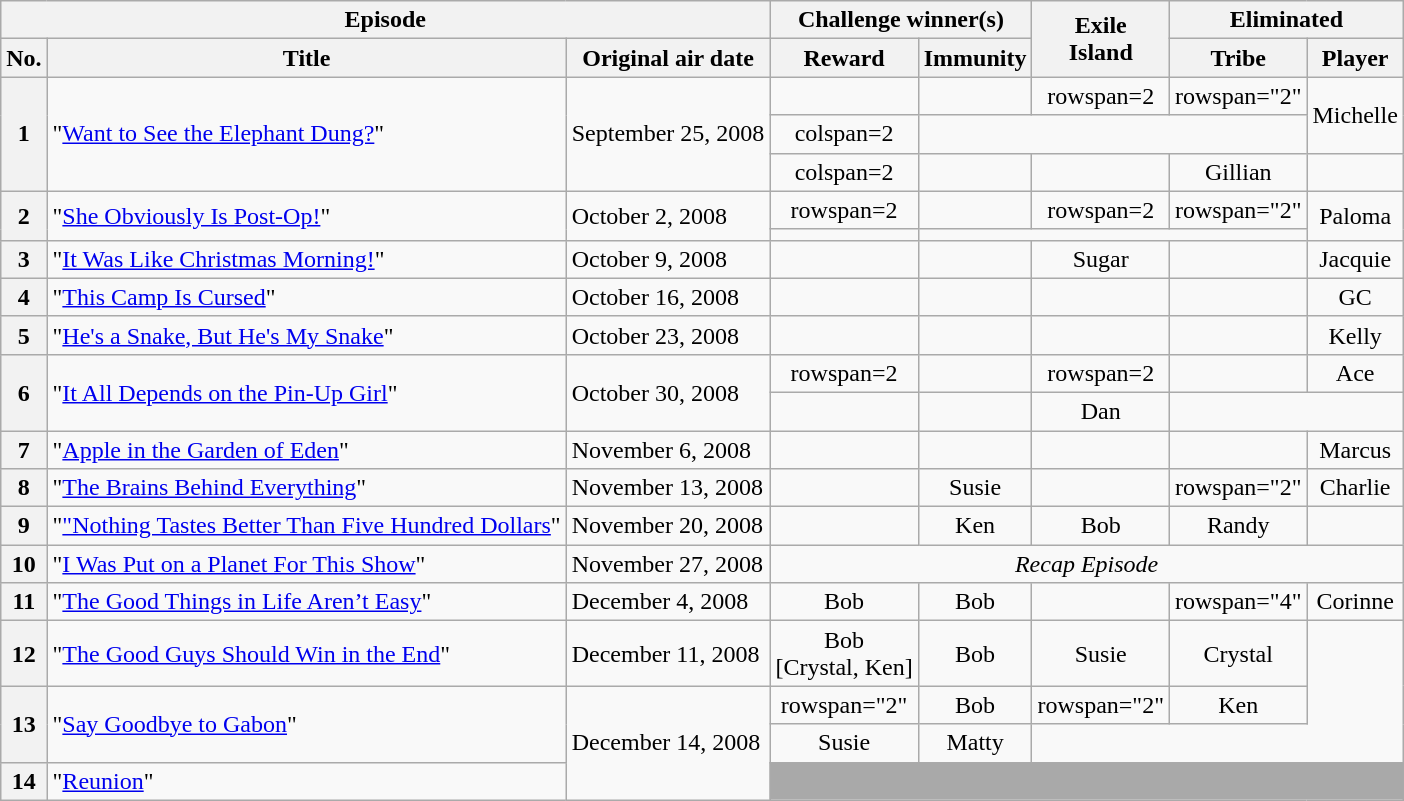<table class="wikitable" style="margin:auto; text-align:center">
<tr>
<th scope="col" colspan="3">Episode</th>
<th scope="col" colspan="2">Challenge winner(s)</th>
<th scope="col" rowspan="2">Exile<br>Island</th>
<th colspan="2">Eliminated</th>
</tr>
<tr>
<th scope="col">No.</th>
<th scope="col">Title</th>
<th scope="col">Original air date</th>
<th scope="col">Reward</th>
<th scope="col">Immunity</th>
<th scope="col">Tribe</th>
<th scope="col">Player</th>
</tr>
<tr>
<th rowspan="3">1</th>
<td align="left" rowspan="3">"<a href='#'>Want to See the Elephant Dung?</a>"</td>
<td align="left" rowspan="3">September 25, 2008</td>
<td></td>
<td></td>
<td>rowspan=2 </td>
<td>rowspan="2" </td>
<td rowspan=2>Michelle</td>
</tr>
<tr>
<td>colspan=2 </td>
</tr>
<tr>
<td>colspan=2 </td>
<td></td>
<td></td>
<td>Gillian</td>
</tr>
<tr>
<th rowspan="2">2</th>
<td align="left" rowspan="2">"<a href='#'>She Obviously Is Post-Op!</a>"</td>
<td align="left" rowspan="2">October 2, 2008</td>
<td>rowspan=2 </td>
<td></td>
<td>rowspan=2 </td>
<td>rowspan="2" </td>
<td rowspan=2>Paloma</td>
</tr>
<tr>
<td></td>
</tr>
<tr>
<th>3</th>
<td align="left">"<a href='#'>It Was Like Christmas Morning!</a>"</td>
<td align="left">October 9, 2008</td>
<td></td>
<td></td>
<td>Sugar</td>
<td></td>
<td>Jacquie</td>
</tr>
<tr>
<th>4</th>
<td align="left">"<a href='#'>This Camp Is Cursed</a>"</td>
<td align="left">October 16, 2008</td>
<td></td>
<td></td>
<td></td>
<td></td>
<td>GC</td>
</tr>
<tr>
<th>5</th>
<td align="left">"<a href='#'>He's a Snake, But He's My Snake</a>"</td>
<td align="left">October 23, 2008</td>
<td></td>
<td></td>
<td></td>
<td></td>
<td>Kelly</td>
</tr>
<tr>
<th rowspan="2">6</th>
<td align="left" rowspan="2">"<a href='#'>It All Depends on the Pin-Up Girl</a>"</td>
<td align="left" rowspan="2">October 30, 2008</td>
<td>rowspan=2 </td>
<td></td>
<td>rowspan=2 </td>
<td></td>
<td>Ace</td>
</tr>
<tr>
<td></td>
<td></td>
<td>Dan</td>
</tr>
<tr>
<th>7</th>
<td align="left">"<a href='#'>Apple in the Garden of Eden</a>"</td>
<td align="left">November 6, 2008</td>
<td></td>
<td></td>
<td></td>
<td></td>
<td>Marcus</td>
</tr>
<tr>
<th>8</th>
<td align="left">"<a href='#'>The Brains Behind Everything</a>"</td>
<td align="left">November 13, 2008</td>
<td></td>
<td>Susie</td>
<td></td>
<td>rowspan="2" </td>
<td>Charlie</td>
</tr>
<tr>
<th>9</th>
<td align="left">"<a href='#'>"Nothing Tastes Better Than Five Hundred Dollars</a>"</td>
<td align="left">November 20, 2008</td>
<td></td>
<td>Ken</td>
<td>Bob</td>
<td>Randy</td>
</tr>
<tr>
<th>10</th>
<td align="left">"<a href='#'>I Was Put on a Planet For This Show</a>"</td>
<td align="left">November 27, 2008</td>
<td colspan="5"><em>Recap Episode</em></td>
</tr>
<tr>
<th>11</th>
<td align="left">"<a href='#'>The Good Things in Life Aren’t Easy</a>"</td>
<td align="left">December 4, 2008</td>
<td>Bob</td>
<td>Bob</td>
<td></td>
<td>rowspan="4" </td>
<td>Corinne</td>
</tr>
<tr>
<th>12</th>
<td align="left">"<a href='#'>The Good Guys Should Win in the End</a>"</td>
<td align="left">December 11, 2008</td>
<td>Bob<br>[Crystal, Ken]</td>
<td>Bob</td>
<td>Susie</td>
<td>Crystal</td>
</tr>
<tr>
<th rowspan="2">13</th>
<td align="left" rowspan="2">"<a href='#'>Say Goodbye to Gabon</a>"</td>
<td rowspan="3" align="left">December 14, 2008</td>
<td>rowspan="2" </td>
<td>Bob</td>
<td>rowspan="2" </td>
<td>Ken</td>
</tr>
<tr>
<td>Susie</td>
<td>Matty</td>
</tr>
<tr>
<th>14</th>
<td align="left">"<a href='#'>Reunion</a>"</td>
<td colspan="5" bgcolor="darkgray"></td>
</tr>
</table>
